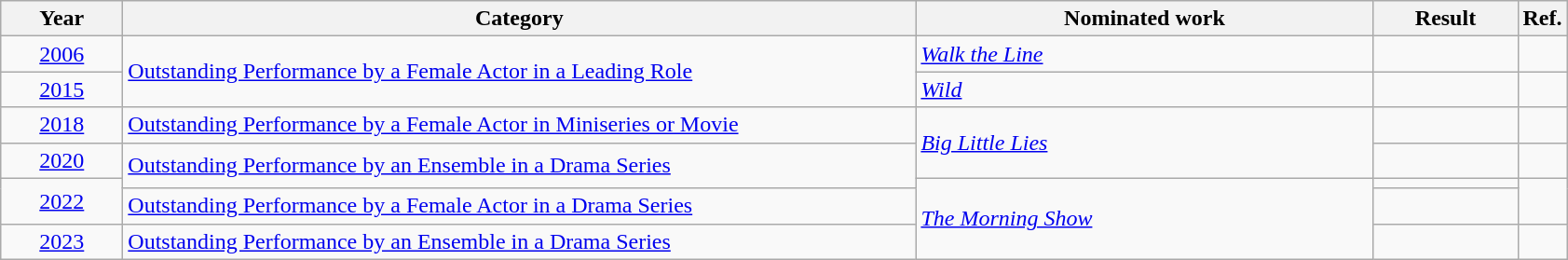<table class=wikitable>
<tr>
<th scope="col" style="width:5em;">Year</th>
<th scope="col" style="width:35em;">Category</th>
<th scope="col" style="width:20em;">Nominated work</th>
<th scope="col" style="width:6em;">Result</th>
<th>Ref.</th>
</tr>
<tr>
<td align="center"><a href='#'>2006</a></td>
<td rowspan="2"><a href='#'>Outstanding Performance by a Female Actor in a Leading Role</a></td>
<td><em><a href='#'>Walk the Line</a></em></td>
<td></td>
<td align="center"></td>
</tr>
<tr>
<td align="center"><a href='#'>2015</a></td>
<td><em><a href='#'>Wild</a></em></td>
<td></td>
<td align="center"></td>
</tr>
<tr>
<td align="center"><a href='#'>2018</a></td>
<td><a href='#'>Outstanding Performance by a Female Actor in Miniseries or Movie</a></td>
<td rowspan="2"><em><a href='#'>Big Little Lies</a></em></td>
<td></td>
<td align="center"></td>
</tr>
<tr>
<td align="center"><a href='#'>2020</a></td>
<td rowspan="2"><a href='#'>Outstanding Performance by an Ensemble in a Drama Series</a></td>
<td></td>
<td align="center"></td>
</tr>
<tr>
<td rowspan="2" align="center"><a href='#'>2022</a></td>
<td rowspan="3"><em><a href='#'>The Morning Show</a></em></td>
<td></td>
<td rowspan="2" align="center"></td>
</tr>
<tr>
<td><a href='#'>Outstanding Performance by a Female Actor in a Drama Series</a></td>
<td></td>
</tr>
<tr>
<td align="center"><a href='#'>2023</a></td>
<td><a href='#'>Outstanding Performance by an Ensemble in a Drama Series</a></td>
<td></td>
<td align="center"></td>
</tr>
</table>
